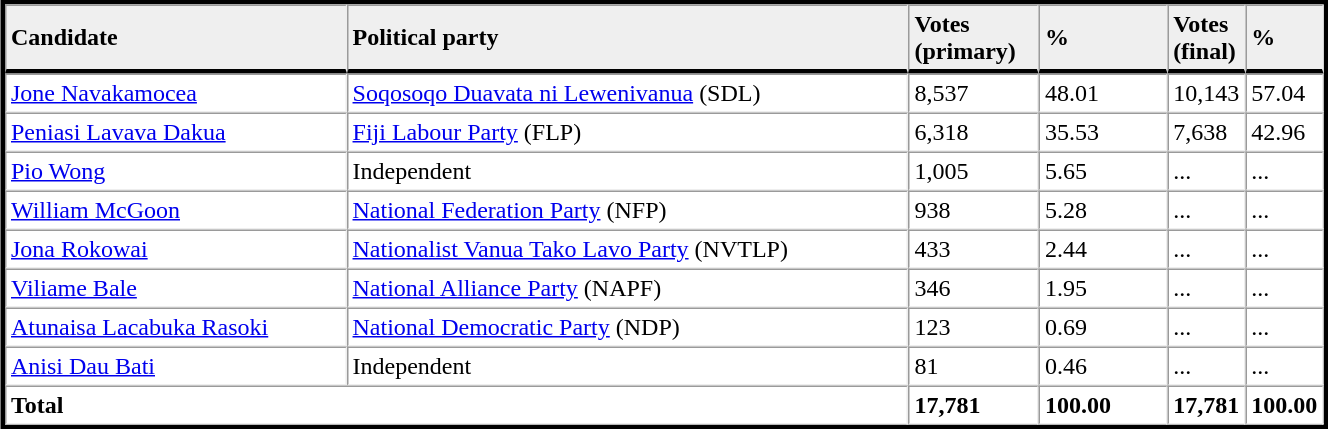<table table width="70%" border="1" align="center" cellpadding=3 cellspacing=0 style="margin:5px; border:3px solid;">
<tr>
<td td width="27%" style="border-bottom:3px solid; background:#efefef;"><strong>Candidate</strong></td>
<td td width="45%" style="border-bottom:3px solid; background:#efefef;"><strong>Political party</strong></td>
<td td width="10%" style="border-bottom:3px solid; background:#efefef;"><strong>Votes<br>(primary)</strong></td>
<td td width="10%" style="border-bottom:3px solid; background:#efefef;"><strong>%</strong></td>
<td td width="4%" style="border-bottom:3px solid; background:#efefef;"><strong>Votes<br>(final)</strong></td>
<td td width="4%" style="border-bottom:3px solid; background:#efefef;"><strong>%</strong></td>
</tr>
<tr>
<td><a href='#'>Jone Navakamocea</a></td>
<td><a href='#'>Soqosoqo Duavata ni Lewenivanua</a> (SDL)</td>
<td>8,537</td>
<td>48.01</td>
<td>10,143</td>
<td>57.04</td>
</tr>
<tr>
<td><a href='#'>Peniasi Lavava Dakua</a></td>
<td><a href='#'>Fiji Labour Party</a> (FLP)</td>
<td>6,318</td>
<td>35.53</td>
<td>7,638</td>
<td>42.96</td>
</tr>
<tr>
<td><a href='#'>Pio Wong</a></td>
<td>Independent</td>
<td>1,005</td>
<td>5.65</td>
<td>...</td>
<td>...</td>
</tr>
<tr>
<td><a href='#'>William McGoon</a></td>
<td><a href='#'>National Federation Party</a> (NFP)</td>
<td>938</td>
<td>5.28</td>
<td>...</td>
<td>...</td>
</tr>
<tr>
<td><a href='#'>Jona Rokowai</a></td>
<td><a href='#'>Nationalist Vanua Tako Lavo Party</a> (NVTLP)</td>
<td>433</td>
<td>2.44</td>
<td>...</td>
<td>...</td>
</tr>
<tr>
<td><a href='#'>Viliame Bale</a></td>
<td><a href='#'>National Alliance Party</a> (NAPF)</td>
<td>346</td>
<td>1.95</td>
<td>...</td>
<td>...</td>
</tr>
<tr>
<td><a href='#'>Atunaisa Lacabuka Rasoki</a></td>
<td><a href='#'>National Democratic Party</a> (NDP)</td>
<td>123</td>
<td>0.69</td>
<td>...</td>
<td>...</td>
</tr>
<tr>
<td><a href='#'>Anisi Dau Bati</a></td>
<td>Independent</td>
<td>81</td>
<td>0.46</td>
<td>...</td>
<td>...</td>
</tr>
<tr>
<td colspan=2><strong>Total</strong></td>
<td><strong>17,781</strong></td>
<td><strong>100.00</strong></td>
<td><strong>17,781</strong></td>
<td><strong>100.00</strong></td>
</tr>
<tr>
</tr>
</table>
